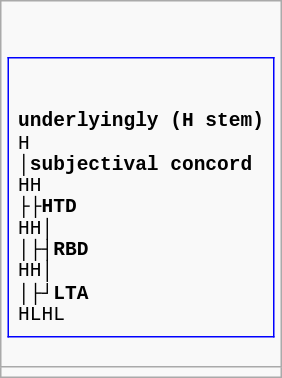<table class="wikitable" style="margin-left: auto; margin-right: auto; border: none;">
<tr>
<td><br><table class="wikitable" style="margin-left: auto; margin-right: auto; border: none;">
<tr>
<td style = "border: 1px inset blue; padding: 0.5em; line-height: 1.1em; background-color: #f9f9f9; font-family: monospace; text-align: left"><br><br>
<strong>underlyingly (H stem)</strong><br>
H<br>
│<strong>subjectival concord</strong><br>
HH<br>
├├<strong>HTD</strong><br>
HH│<br>
│├┤<strong>RBD</strong><br>
HH│<br>
│├┘<strong>LTA</strong><br>
HLHL</td>
</tr>
</table>
</td>
</tr>
<tr>
<td></td>
</tr>
</table>
